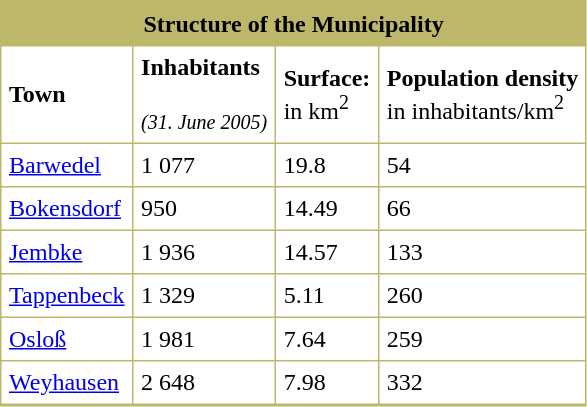<table border="0" cellpadding="5" cellspacing="1" style=" empty-cells:show; margin-bottom:0.5em; background:#BDB76B;">
<tr --- bgcolor="#FFFFFF">
</tr>
<tr>
<th colspan="5"><strong>Structure of the Municipality</strong></th>
</tr>
<tr --- bgcolor="#FFFFFF">
<td><span><strong>Town</strong></span></td>
<td><span><strong>Inhabitants</strong><br><br><em><small>(31. June 2005)</small></em></span></td>
<td><span><strong>Surface:</strong><br>in km<sup>2</sup></span></td>
<td><span><strong>Population density</strong><br>in inhabitants/km<sup>2</sup></span></td>
</tr>
<tr --- bgcolor="#FFFFFF">
<td><a href='#'>Barwedel</a></td>
<td>1 077</td>
<td>19.8</td>
<td>54</td>
</tr>
<tr --- bgcolor="#FFFFFF">
<td><a href='#'>Bokensdorf</a></td>
<td>950</td>
<td>14.49</td>
<td>66</td>
</tr>
<tr --- bgcolor="#FFFFFF">
<td><a href='#'>Jembke</a></td>
<td>1 936</td>
<td>14.57</td>
<td>133</td>
</tr>
<tr --- bgcolor="#FFFFFF">
<td><a href='#'>Tappenbeck</a></td>
<td>1 329</td>
<td>5.11</td>
<td>260</td>
</tr>
<tr --- bgcolor="#FFFFFF">
<td><a href='#'>Osloß</a></td>
<td>1 981</td>
<td>7.64</td>
<td>259</td>
</tr>
<tr --- bgcolor="#FFFFFF">
<td><a href='#'>Weyhausen</a></td>
<td>2 648</td>
<td>7.98</td>
<td>332</td>
</tr>
<tr>
</tr>
</table>
